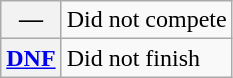<table class="wikitable">
<tr>
<th scope="row">—</th>
<td>Did not compete</td>
</tr>
<tr>
<th scope="row"><a href='#'>DNF</a></th>
<td>Did not finish</td>
</tr>
</table>
